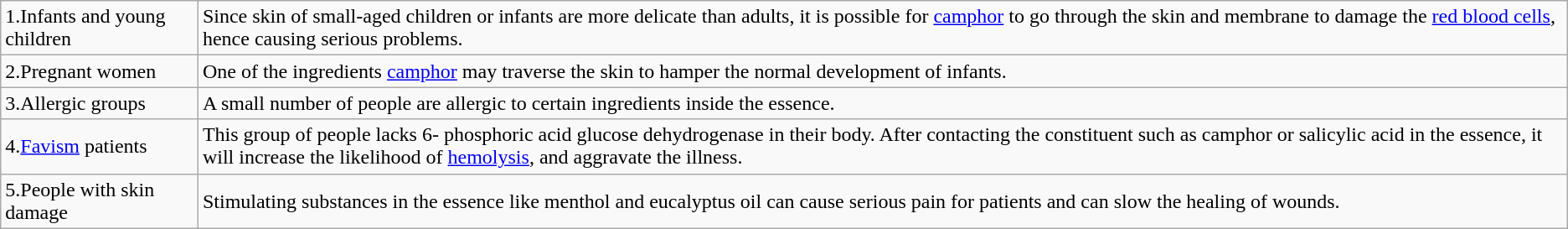<table class="wikitable">
<tr>
<td>1.Infants and young children</td>
<td>Since skin of small-aged children or infants are more delicate than adults, it is possible for <a href='#'>camphor</a> to go through the skin and membrane to damage the <a href='#'>red blood cells</a>, hence causing serious problems.</td>
</tr>
<tr>
<td>2.Pregnant women</td>
<td>One of the ingredients <a href='#'>camphor</a> may traverse the skin to hamper the normal development of infants.</td>
</tr>
<tr>
<td>3.Allergic groups</td>
<td>A small number of people are allergic to certain ingredients inside the essence.</td>
</tr>
<tr>
<td>4.<a href='#'>Favism</a> patients</td>
<td>This group of people lacks 6- phosphoric acid glucose dehydrogenase in their body. After contacting the constituent such as camphor or salicylic acid in the essence, it will increase the likelihood of <a href='#'>hemolysis</a>, and aggravate the illness.</td>
</tr>
<tr>
<td>5.People with skin damage</td>
<td>Stimulating substances in the essence like menthol and eucalyptus oil can cause serious pain for patients and can slow the healing of wounds.</td>
</tr>
</table>
